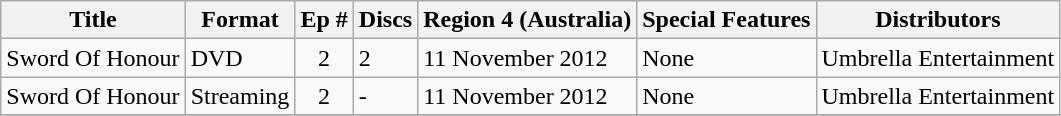<table class="wikitable">
<tr>
<th>Title</th>
<th>Format</th>
<th>Ep #</th>
<th>Discs</th>
<th>Region 4 (Australia)</th>
<th>Special Features</th>
<th>Distributors</th>
</tr>
<tr>
<td>Sword Of Honour</td>
<td>DVD</td>
<td style="text-align:center;">2</td>
<td>2</td>
<td>11 November 2012</td>
<td>None</td>
<td>Umbrella Entertainment</td>
</tr>
<tr>
<td>Sword Of Honour</td>
<td>Streaming</td>
<td style="text-align:center;">2</td>
<td>-</td>
<td>11 November 2012</td>
<td>None</td>
<td>Umbrella Entertainment</td>
</tr>
<tr>
</tr>
</table>
